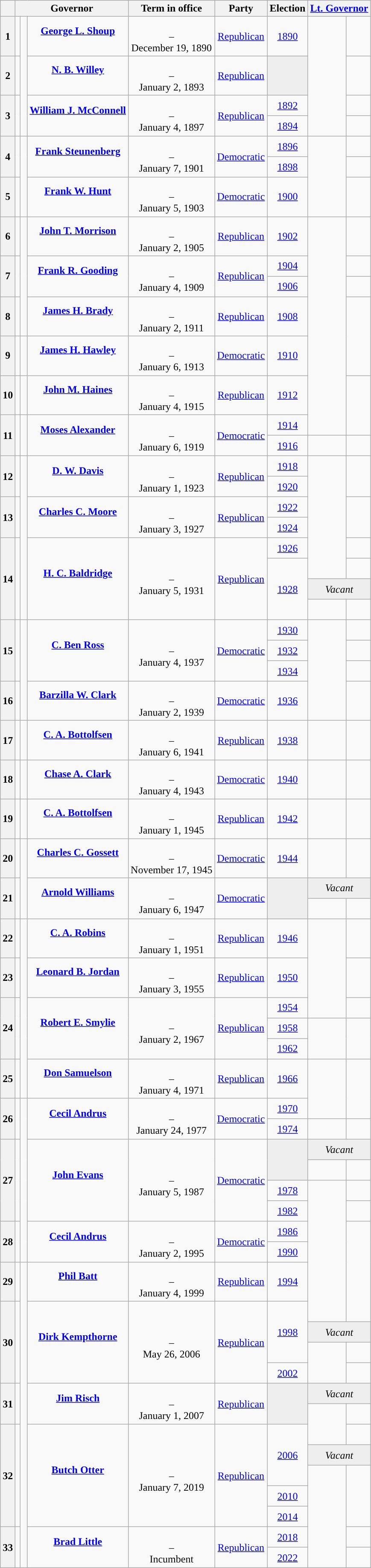<table class="wikitable sortable mw-collapsible sticky-header-multi" style="text-align:center;">
<tr>
<th scope="col" data-sort-type="number"></th>
<th scope="colgroup" colspan="3">Governor</th>
<th scope="col">Term in office</th>
<th scope="col">Party</th>
<th scope="col">Election</th>
<th scope="colgroup" colspan="2"><a href='#'>Lt. Governor</a></th>
</tr>
<tr style="height:2em;">
<th scope="row">1</th>
<td data-sort-value="Shoup, George"></td>
<td rowspan="4" style="background: "> </td>
<td><strong><a href='#'>George L. Shoup</a></strong><br><br></td>
<td><br>–<br>December 19, 1890<br></td>
<td><a href='#'>Republican</a></td>
<td><a href='#'>1890</a></td>
<td rowspan="4" style="background: "> </td>
<td></td>
</tr>
<tr style="height:2em;">
<th scope="row">2</th>
<td data-sort-value="Willey, N. B."></td>
<td><strong><a href='#'>N. B. Willey</a></strong><br><br></td>
<td><br>–<br>January 2, 1893<br></td>
<td><a href='#'>Republican</a></td>
<td style="background:#EEEEEE;"></td>
<td></td>
</tr>
<tr style="height:2em;">
<th rowspan="2" scope="rowgroup">3</th>
<td rowspan="2" data-sort-value="McConnell, William"></td>
<td rowspan="2"><strong><a href='#'>William J. McConnell</a></strong><br><br></td>
<td rowspan="2"><br>–<br>January 4, 1897<br></td>
<td rowspan="2"><a href='#'>Republican</a></td>
<td><a href='#'>1892</a></td>
<td></td>
</tr>
<tr style="height:2em;">
<td><a href='#'>1894</a></td>
<td></td>
</tr>
<tr style="height:2em;">
<th rowspan="2" scope="rowgroup">4</th>
<td rowspan="2" data-sort-value="Steunenberg, Frank"></td>
<td rowspan="3" style="color:inherit;background: "></td>
<td rowspan="2"><strong><a href='#'>Frank Steunenberg</a></strong><br><br></td>
<td rowspan="2"><br>–<br>January 7, 1901<br></td>
<td rowspan="2"><a href='#'>Democratic</a></td>
<td><a href='#'>1896</a></td>
<td rowspan="3" style="color:inherit;background: "></td>
<td></td>
</tr>
<tr style="height:2em;">
<td><a href='#'>1898</a></td>
<td></td>
</tr>
<tr style="height:2em;">
<th scope="row">5</th>
<td data-sort-value="Hunt, Frank"></td>
<td><strong><a href='#'>Frank W. Hunt</a></strong><br><br></td>
<td><br>–<br>January 5, 1903<br></td>
<td><a href='#'>Democratic</a></td>
<td><a href='#'>1900</a></td>
<td></td>
</tr>
<tr style="height:2em;">
<th scope="row">6</th>
<td data-sort-value="Morrison, John"></td>
<td rowspan="4" style="color:inherit;background: "></td>
<td><strong><a href='#'>John T. Morrison</a></strong><br><br></td>
<td><br>–<br>January 2, 1905<br></td>
<td><a href='#'>Republican</a></td>
<td><a href='#'>1902</a></td>
<td rowspan="7" style="color:inherit;background: "></td>
<td></td>
</tr>
<tr style="height:2em;">
<th rowspan="2" scope="rowgroup">7</th>
<td rowspan="2" data-sort-value="Gooding, Frank"></td>
<td rowspan="2"><strong><a href='#'>Frank R. Gooding</a></strong><br><br></td>
<td rowspan="2"><br>–<br>January 4, 1909<br></td>
<td rowspan="2"><a href='#'>Republican</a></td>
<td><a href='#'>1904</a></td>
<td></td>
</tr>
<tr style="height:2em;">
<td><a href='#'>1906</a></td>
<td></td>
</tr>
<tr style="height:2em;">
<th scope="row">8</th>
<td data-sort-value="Brady, James"></td>
<td><strong><a href='#'>James H. Brady</a></strong><br><br></td>
<td><br>–<br>January 2, 1911<br></td>
<td><a href='#'>Republican</a></td>
<td><a href='#'>1908</a></td>
<td rowspan="2"></td>
</tr>
<tr style="height:2em;">
<th scope="row">9</th>
<td data-sort-value="Hawley, James"></td>
<td style="color:inherit;background: "></td>
<td><strong><a href='#'>James H. Hawley</a></strong><br><br></td>
<td><br>–<br>January 6, 1913<br></td>
<td><a href='#'>Democratic</a></td>
<td><a href='#'>1910</a></td>
</tr>
<tr style="height:2em;">
<th scope="row">10</th>
<td data-sort-value="Haines, John"></td>
<td style="color:inherit;background: "></td>
<td><strong><a href='#'>John M. Haines</a></strong><br><br></td>
<td><br>–<br>January 4, 1915<br></td>
<td><a href='#'>Republican</a></td>
<td><a href='#'>1912</a></td>
<td rowspan="2"></td>
</tr>
<tr style="height:2em;">
<th rowspan="2" scope="rowgroup">11</th>
<td rowspan="2" data-sort-value="Alexander, Moses"></td>
<td rowspan="2" style="color:inherit;background: "></td>
<td rowspan="2"><strong><a href='#'>Moses Alexander</a></strong><br><br></td>
<td rowspan="2"><br>–<br>January 6, 1919<br></td>
<td rowspan="2"><a href='#'>Democratic</a></td>
<td><a href='#'>1914</a></td>
</tr>
<tr style="height:2em;">
<td><a href='#'>1916</a></td>
<td style="color:inherit;background: "></td>
<td></td>
</tr>
<tr style="height:2em;">
<th rowspan="2" scope="rowgroup">12</th>
<td rowspan="2" data-sort-value="Davis, D. W."></td>
<td rowspan="8" style="color:inherit;background: "></td>
<td rowspan="2"><strong><a href='#'>D. W. Davis</a></strong><br><br></td>
<td rowspan="2"><br>–<br>January 1, 1923<br></td>
<td rowspan="2"><a href='#'>Republican</a></td>
<td><a href='#'>1918</a></td>
<td rowspan="6" style="color:inherit;background: "></td>
<td rowspan="2"></td>
</tr>
<tr style="height:2em;">
<td><a href='#'>1920</a></td>
</tr>
<tr style="height:2em;">
<th rowspan="2" scope="rowgroup">13</th>
<td rowspan="2" data-sort-value="Moore, Charles"></td>
<td rowspan="2"><strong><a href='#'>Charles C. Moore</a></strong><br><br></td>
<td rowspan="2"><br>–<br>January 3, 1927<br></td>
<td rowspan="2"><a href='#'>Republican</a></td>
<td><a href='#'>1922</a></td>
<td rowspan="2"></td>
</tr>
<tr style="height:2em;">
<td><a href='#'>1924</a></td>
</tr>
<tr style="height:2em;">
<th rowspan="4" scope="rowgroup">14</th>
<td rowspan="4" data-sort-value="Baldridge, H. C."></td>
<td rowspan="4"><strong><a href='#'>H. C. Baldridge</a></strong><br><br></td>
<td rowspan="4"><br>–<br>January 5, 1931<br></td>
<td rowspan="4"><a href='#'>Republican</a></td>
<td><a href='#'>1926</a></td>
<td></td>
</tr>
<tr style="height:2em;">
<td rowspan="3"><a href='#'>1928</a></td>
<td><br></td>
</tr>
<tr style="height:2em;">
<td colspan="2" style="background:#EEEEEE;"><em>Vacant</em></td>
</tr>
<tr style="height:2em;">
<td style="color:inherit;background: "></td>
<td><br></td>
</tr>
<tr style="height:2em;">
<th rowspan="3" scope="rowgroup">15</th>
<td rowspan="3" data-sort-value="Ross, C. Ben"></td>
<td rowspan="4" style="color:inherit;background: "></td>
<td rowspan="3"><strong><a href='#'>C. Ben Ross</a></strong><br><br></td>
<td rowspan="3"><br>–<br>January 4, 1937<br></td>
<td rowspan="3"><a href='#'>Democratic</a></td>
<td><a href='#'>1930</a></td>
<td rowspan="4" style="color:inherit;background: "></td>
<td></td>
</tr>
<tr style="height:2em;">
<td><a href='#'>1932</a></td>
<td></td>
</tr>
<tr style="height:2em;">
<td><a href='#'>1934</a></td>
<td></td>
</tr>
<tr style="height:2em;">
<th scope="row">16</th>
<td data-sort-value="Clark, Barzilla"></td>
<td><strong><a href='#'>Barzilla W. Clark</a></strong><br><br></td>
<td><br>–<br>January 2, 1939<br></td>
<td><a href='#'>Democratic</a></td>
<td><a href='#'>1936</a></td>
<td></td>
</tr>
<tr style="height:2em;">
<th scope="row">17</th>
<td data-sort-value="Bottolfsen, C. A."></td>
<td style="color:inherit;background: "></td>
<td><strong><a href='#'>C. A. Bottolfsen</a></strong><br><br></td>
<td><br>–<br>January 6, 1941<br></td>
<td><a href='#'>Republican</a></td>
<td><a href='#'>1938</a></td>
<td style="color:inherit;background: "></td>
<td></td>
</tr>
<tr style="height:2em;">
<th scope="row">18</th>
<td data-sort-value="Clark, Chase"></td>
<td style="color:inherit;background: "></td>
<td><strong><a href='#'>Chase A. Clark</a></strong><br><br></td>
<td><br>–<br>January 4, 1943<br></td>
<td><a href='#'>Democratic</a></td>
<td><a href='#'>1940</a></td>
<td style="color:inherit;background: "></td>
<td></td>
</tr>
<tr style="height:2em;">
<th scope="row">19</th>
<td data-sort-value="Bottolfsen, C. A."></td>
<td style="color:inherit;background: "></td>
<td><strong><a href='#'>C. A. Bottolfsen</a></strong><br><br></td>
<td><br>–<br>January 1, 1945<br></td>
<td><a href='#'>Republican</a></td>
<td><a href='#'>1942</a></td>
<td style="color:inherit;background: "></td>
<td></td>
</tr>
<tr style="height:2em;">
<th scope="row">20</th>
<td data-sort-value="Gossett, Charles"></td>
<td rowspan="3" style="color:inherit;background: "></td>
<td><strong><a href='#'>Charles C. Gossett</a></strong><br><br></td>
<td><br>–<br>November 17, 1945<br></td>
<td><a href='#'>Democratic</a></td>
<td><a href='#'>1944</a></td>
<td style="color:inherit;background: "></td>
<td></td>
</tr>
<tr style="height:2em;">
<th rowspan="2" scope="rowgroup">21</th>
<td rowspan="2" data-sort-value="Williams, Arnold"></td>
<td rowspan="2"><strong><a href='#'>Arnold Williams</a></strong><br><br></td>
<td rowspan="2"><br>–<br>January 6, 1947<br></td>
<td rowspan="2"><a href='#'>Democratic</a></td>
<td rowspan="2" style="background:#EEEEEE;"></td>
<td colspan="2" style="background:#EEEEEE;"><em>Vacant</em></td>
</tr>
<tr style="height:2em;">
<td style="color:inherit;background: "></td>
<td><br></td>
</tr>
<tr style="height:2em;">
<th scope="row">22</th>
<td data-sort-value="Robins, C. A."></td>
<td rowspan="6" style="color:inherit;background: "></td>
<td><strong><a href='#'>C. A. Robins</a></strong><br><br></td>
<td><br>–<br>January 1, 1951<br></td>
<td><a href='#'>Republican</a></td>
<td><a href='#'>1946</a></td>
<td rowspan="3" style="color:inherit;background: "></td>
<td></td>
</tr>
<tr style="height:2em;">
<th scope="row">23</th>
<td data-sort-value="Jordan, Leonard"></td>
<td><strong><a href='#'>Leonard B. Jordan</a></strong><br><br></td>
<td><br>–<br>January 3, 1955<br></td>
<td><a href='#'>Republican</a></td>
<td><a href='#'>1950</a></td>
<td></td>
</tr>
<tr style="height:2em;">
<th rowspan="3" scope="rowgroup">24</th>
<td rowspan="3" data-sort-value="Smylie, Robert"></td>
<td rowspan="3"><strong><a href='#'>Robert E. Smylie</a></strong><br><br></td>
<td rowspan="3"><br>–<br>January 2, 1967<br></td>
<td rowspan="3"><a href='#'>Republican</a></td>
<td><a href='#'>1954</a></td>
<td></td>
</tr>
<tr style="height:2em;">
<td><a href='#'>1958</a></td>
<td rowspan="2" style="color:inherit;background: "></td>
<td rowspan="2"></td>
</tr>
<tr style="height:2em;">
<td><a href='#'>1962</a></td>
</tr>
<tr style="height:2em;">
<th scope="row">25</th>
<td data-sort-value="Samuelson, Don"></td>
<td><strong><a href='#'>Don Samuelson</a></strong><br><br></td>
<td><br>–<br>January 4, 1971<br></td>
<td><a href='#'>Republican</a></td>
<td><a href='#'>1966</a></td>
<td rowspan="2" style="color:inherit;background: "></td>
<td rowspan="2"></td>
</tr>
<tr style="height:2em;">
<th rowspan="2" scope="rowgroup">26</th>
<td rowspan="2" data-sort-value="Andrus, Cecil"></td>
<td rowspan="8" style="color:inherit;background: "></td>
<td rowspan="2"><strong><a href='#'>Cecil Andrus</a></strong><br><br></td>
<td rowspan="2"><br>–<br>January 24, 1977<br></td>
<td rowspan="2"><a href='#'>Democratic</a></td>
<td><a href='#'>1970</a></td>
</tr>
<tr style="height:2em;">
<td><a href='#'>1974</a></td>
<td style="color:inherit;background: "></td>
<td></td>
</tr>
<tr style="height:2em;">
<th rowspan="4" scope="rowgroup">27</th>
<td rowspan="4" data-sort-value="Evans, John"></td>
<td rowspan="4"><strong><a href='#'>John Evans</a></strong><br><br></td>
<td rowspan="4"><br>–<br>January 5, 1987<br></td>
<td rowspan="4"><a href='#'>Democratic</a></td>
<td rowspan="2" style="background:#EEEEEE;"></td>
<td colspan="2" style="background:#EEEEEE;"><em>Vacant</em></td>
</tr>
<tr style="height:2em;">
<td style="color:inherit;background: "></td>
<td><br></td>
</tr>
<tr style="height:2em;">
<td><a href='#'>1978</a></td>
<td rowspan="6" style="color:inherit;background: "></td>
<td></td>
</tr>
<tr style="height:2em;">
<td><a href='#'>1982</a></td>
<td></td>
</tr>
<tr style="height:2em;">
<th rowspan="2" scope="rowgroup">28</th>
<td rowspan="2" data-sort-value="Andrus, Cecil"></td>
<td rowspan="2"><strong><a href='#'>Cecil Andrus</a></strong><br><br></td>
<td rowspan="2"><br>–<br>January 2, 1995<br></td>
<td rowspan="2"><a href='#'>Democratic</a></td>
<td><a href='#'>1986</a></td>
<td rowspan="4"><br></td>
</tr>
<tr style="height:2em;">
<td><a href='#'>1990</a></td>
</tr>
<tr style="height:2em;">
<th scope="row">29</th>
<td data-sort-value="Batt, Phil"></td>
<td rowspan="14" style="color:inherit;background: "></td>
<td><strong><a href='#'>Phil Batt</a></strong><br><br></td>
<td><br>–<br>January 4, 1999<br></td>
<td><a href='#'>Republican</a></td>
<td><a href='#'>1994</a></td>
</tr>
<tr style="height:2em;">
<th rowspan="4" scope="rowgroup">30</th>
<td rowspan="4" data-sort-value="Kempthorne, Dirk"></td>
<td rowspan="4"><strong><a href='#'>Dirk Kempthorne</a></strong><br><br></td>
<td rowspan="4"><br>–<br>May 26, 2006<br></td>
<td rowspan="4"><a href='#'>Republican</a></td>
<td rowspan="3"><a href='#'>1998</a></td>
</tr>
<tr style="height:2em;">
<td colspan="2" style="background:#EEEEEE;"><em>Vacant</em></td>
</tr>
<tr style="height:2em;">
<td rowspan="2" style="color:inherit;background: "></td>
<td><br></td>
</tr>
<tr style="height:2em;">
<td><a href='#'>2002</a></td>
<td></td>
</tr>
<tr style="height:2em;">
<th rowspan="2" scope="rowgroup">31</th>
<td rowspan="2" data-sort-value="Risch, Jim"></td>
<td rowspan="2"><strong><a href='#'>Jim Risch</a></strong><br><br></td>
<td rowspan="2"><br>–<br>January 1, 2007<br></td>
<td rowspan="2"><a href='#'>Republican</a></td>
<td rowspan="2" style="background:#EEEEEE;"></td>
<td colspan="2" style="background:#EEEEEE;"><em>Vacant</em></td>
</tr>
<tr style="height:2em;">
<td rowspan="2" style="color:inherit;background: "></td>
<td><br></td>
</tr>
<tr style="height:2em;">
<th rowspan="5" scope="rowgroup">32</th>
<td rowspan="5" data-sort-value="Otter, Butch"></td>
<td rowspan="5"><strong><a href='#'>Butch Otter</a></strong><br><br></td>
<td rowspan="5"><br>–<br>January 7, 2019<br></td>
<td rowspan="5"><a href='#'>Republican</a></td>
<td rowspan="3"><a href='#'>2006</a></td>
<td><br></td>
</tr>
<tr style="height:2em;">
<td colspan="2" style="background:#EEEEEE;"><em>Vacant</em></td>
</tr>
<tr style="height:2em;">
<td rowspan="5" style="color:inherit;background: "></td>
<td rowspan="3"><br></td>
</tr>
<tr style="height:2em;">
<td><a href='#'>2010</a></td>
</tr>
<tr style="height:2em;">
<td><a href='#'>2014</a></td>
</tr>
<tr style="height:2em;">
<th rowspan="2" scope="rowgroup">33</th>
<td rowspan="2" data-sort-value="Little, Brad"></td>
<td rowspan="2"><strong><a href='#'>Brad Little</a></strong><br><br></td>
<td rowspan="2"><br>–<br>Incumbent</td>
<td rowspan="2"><a href='#'>Republican</a></td>
<td><a href='#'>2018</a></td>
<td></td>
</tr>
<tr style="height:2em;">
<td><a href='#'>2022</a></td>
<td></td>
</tr>
</table>
